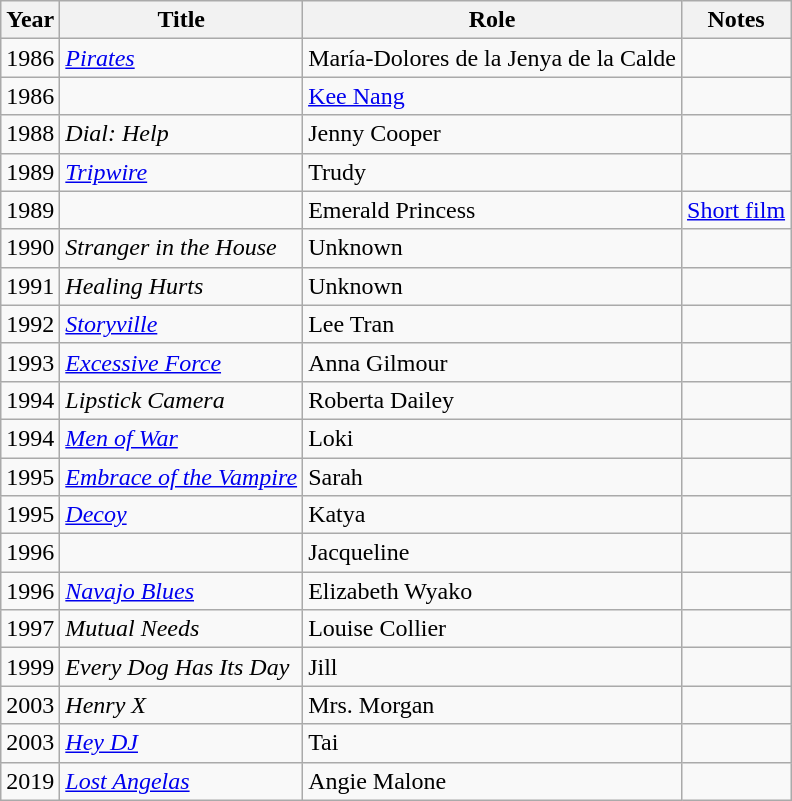<table class="wikitable sortable">
<tr>
<th>Year</th>
<th>Title</th>
<th>Role</th>
<th class="unsortable">Notes</th>
</tr>
<tr>
<td>1986</td>
<td><em><a href='#'>Pirates</a></em></td>
<td>María-Dolores de la Jenya de la Calde</td>
<td></td>
</tr>
<tr>
<td>1986</td>
<td><em></em></td>
<td><a href='#'>Kee Nang</a></td>
<td></td>
</tr>
<tr>
<td>1988</td>
<td><em>Dial: Help</em></td>
<td>Jenny Cooper</td>
<td></td>
</tr>
<tr>
<td>1989</td>
<td><em><a href='#'>Tripwire</a></em></td>
<td>Trudy</td>
<td></td>
</tr>
<tr>
<td>1989</td>
<td><em></em></td>
<td>Emerald Princess</td>
<td><a href='#'>Short film</a></td>
</tr>
<tr>
<td>1990</td>
<td><em>Stranger in the House</em></td>
<td>Unknown</td>
<td></td>
</tr>
<tr>
<td>1991</td>
<td><em>Healing Hurts</em></td>
<td>Unknown</td>
<td></td>
</tr>
<tr>
<td>1992</td>
<td><em><a href='#'>Storyville</a></em></td>
<td>Lee Tran</td>
<td></td>
</tr>
<tr>
<td>1993</td>
<td><em><a href='#'>Excessive Force</a></em></td>
<td>Anna Gilmour</td>
<td></td>
</tr>
<tr>
<td>1994</td>
<td><em>Lipstick Camera</em></td>
<td>Roberta Dailey</td>
<td></td>
</tr>
<tr>
<td>1994</td>
<td><em><a href='#'>Men of War</a></em></td>
<td>Loki</td>
<td></td>
</tr>
<tr>
<td>1995</td>
<td><em><a href='#'>Embrace of the Vampire</a></em></td>
<td>Sarah</td>
<td></td>
</tr>
<tr>
<td>1995</td>
<td><em><a href='#'>Decoy</a></em></td>
<td>Katya</td>
<td></td>
</tr>
<tr>
<td>1996</td>
<td><em></em></td>
<td>Jacqueline</td>
<td></td>
</tr>
<tr>
<td>1996</td>
<td><em><a href='#'>Navajo Blues</a></em></td>
<td>Elizabeth Wyako</td>
<td></td>
</tr>
<tr>
<td>1997</td>
<td><em>Mutual Needs</em></td>
<td>Louise Collier</td>
<td></td>
</tr>
<tr>
<td>1999</td>
<td><em>Every Dog Has Its Day</em></td>
<td>Jill</td>
<td></td>
</tr>
<tr>
<td>2003</td>
<td><em>Henry X</em></td>
<td>Mrs. Morgan</td>
<td></td>
</tr>
<tr>
<td>2003</td>
<td><em><a href='#'>Hey DJ</a></em></td>
<td>Tai</td>
<td></td>
</tr>
<tr>
<td>2019</td>
<td><em><a href='#'>Lost Angelas</a></em></td>
<td>Angie Malone</td>
<td></td>
</tr>
</table>
